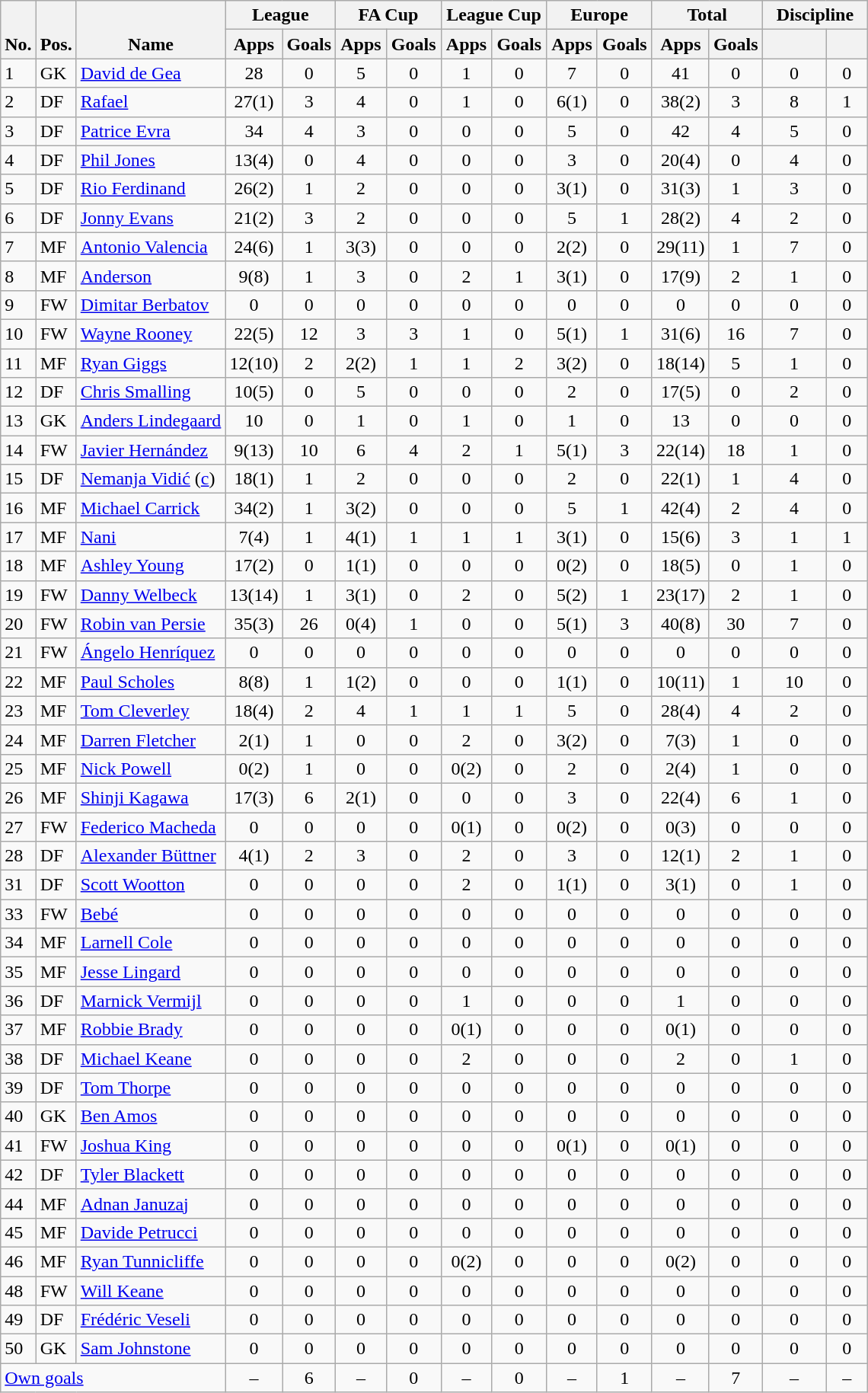<table class="wikitable" style="text-align:center">
<tr>
<th rowspan="2" valign="bottom">No.</th>
<th rowspan="2" valign="bottom">Pos.</th>
<th rowspan="2" valign="bottom">Name</th>
<th colspan="2" width="85">League</th>
<th colspan="2" width="85">FA Cup</th>
<th colspan="2" width="85">League Cup</th>
<th colspan="2" width="85">Europe</th>
<th colspan="2" width="85">Total</th>
<th colspan="2" width="85">Discipline</th>
</tr>
<tr>
<th>Apps</th>
<th>Goals</th>
<th>Apps</th>
<th>Goals</th>
<th>Apps</th>
<th>Goals</th>
<th>Apps</th>
<th>Goals</th>
<th>Apps</th>
<th>Goals</th>
<th></th>
<th></th>
</tr>
<tr>
<td align="left">1</td>
<td align="left">GK</td>
<td align="left"> <a href='#'>David de Gea</a></td>
<td>28</td>
<td>0</td>
<td>5</td>
<td>0</td>
<td>1</td>
<td>0</td>
<td>7</td>
<td>0</td>
<td>41</td>
<td>0</td>
<td>0</td>
<td>0</td>
</tr>
<tr>
<td align="left">2</td>
<td align="left">DF</td>
<td align="left"> <a href='#'>Rafael</a></td>
<td>27(1)</td>
<td>3</td>
<td>4</td>
<td>0</td>
<td>1</td>
<td>0</td>
<td>6(1)</td>
<td>0</td>
<td>38(2)</td>
<td>3</td>
<td>8</td>
<td>1</td>
</tr>
<tr>
<td align="left">3</td>
<td align="left">DF</td>
<td align="left"> <a href='#'>Patrice Evra</a></td>
<td>34</td>
<td>4</td>
<td>3</td>
<td>0</td>
<td>0</td>
<td>0</td>
<td>5</td>
<td>0</td>
<td>42</td>
<td>4</td>
<td>5</td>
<td>0</td>
</tr>
<tr>
<td align="left">4</td>
<td align="left">DF</td>
<td align="left"> <a href='#'>Phil Jones</a></td>
<td>13(4)</td>
<td>0</td>
<td>4</td>
<td>0</td>
<td>0</td>
<td>0</td>
<td>3</td>
<td>0</td>
<td>20(4)</td>
<td>0</td>
<td>4</td>
<td>0</td>
</tr>
<tr>
<td align="left">5</td>
<td align="left">DF</td>
<td align="left"> <a href='#'>Rio Ferdinand</a></td>
<td>26(2)</td>
<td>1</td>
<td>2</td>
<td>0</td>
<td>0</td>
<td>0</td>
<td>3(1)</td>
<td>0</td>
<td>31(3)</td>
<td>1</td>
<td>3</td>
<td>0</td>
</tr>
<tr>
<td align="left">6</td>
<td align="left">DF</td>
<td align="left"> <a href='#'>Jonny Evans</a></td>
<td>21(2)</td>
<td>3</td>
<td>2</td>
<td>0</td>
<td>0</td>
<td>0</td>
<td>5</td>
<td>1</td>
<td>28(2)</td>
<td>4</td>
<td>2</td>
<td>0</td>
</tr>
<tr>
<td align="left">7</td>
<td align="left">MF</td>
<td align="left"> <a href='#'>Antonio Valencia</a></td>
<td>24(6)</td>
<td>1</td>
<td>3(3)</td>
<td>0</td>
<td>0</td>
<td>0</td>
<td>2(2)</td>
<td>0</td>
<td>29(11)</td>
<td>1</td>
<td>7</td>
<td>0</td>
</tr>
<tr>
<td align="left">8</td>
<td align="left">MF</td>
<td align="left"> <a href='#'>Anderson</a></td>
<td>9(8)</td>
<td>1</td>
<td>3</td>
<td>0</td>
<td>2</td>
<td>1</td>
<td>3(1)</td>
<td>0</td>
<td>17(9)</td>
<td>2</td>
<td>1</td>
<td>0</td>
</tr>
<tr>
<td align="left">9</td>
<td align="left">FW</td>
<td align="left"> <a href='#'>Dimitar Berbatov</a></td>
<td>0</td>
<td>0</td>
<td>0</td>
<td>0</td>
<td>0</td>
<td>0</td>
<td>0</td>
<td>0</td>
<td>0</td>
<td>0</td>
<td>0</td>
<td>0</td>
</tr>
<tr>
<td align="left">10</td>
<td align="left">FW</td>
<td align="left"> <a href='#'>Wayne Rooney</a></td>
<td>22(5)</td>
<td>12</td>
<td>3</td>
<td>3</td>
<td>1</td>
<td>0</td>
<td>5(1)</td>
<td>1</td>
<td>31(6)</td>
<td>16</td>
<td>7</td>
<td>0</td>
</tr>
<tr>
<td align="left">11</td>
<td align="left">MF</td>
<td align="left"> <a href='#'>Ryan Giggs</a></td>
<td>12(10)</td>
<td>2</td>
<td>2(2)</td>
<td>1</td>
<td>1</td>
<td>2</td>
<td>3(2)</td>
<td>0</td>
<td>18(14)</td>
<td>5</td>
<td>1</td>
<td>0</td>
</tr>
<tr>
<td align="left">12</td>
<td align="left">DF</td>
<td align="left"> <a href='#'>Chris Smalling</a></td>
<td>10(5)</td>
<td>0</td>
<td>5</td>
<td>0</td>
<td>0</td>
<td>0</td>
<td>2</td>
<td>0</td>
<td>17(5)</td>
<td>0</td>
<td>2</td>
<td>0</td>
</tr>
<tr>
<td align="left">13</td>
<td align="left">GK</td>
<td align="left"> <a href='#'>Anders Lindegaard</a></td>
<td>10</td>
<td>0</td>
<td>1</td>
<td>0</td>
<td>1</td>
<td>0</td>
<td>1</td>
<td>0</td>
<td>13</td>
<td>0</td>
<td>0</td>
<td>0</td>
</tr>
<tr>
<td align="left">14</td>
<td align="left">FW</td>
<td align="left"> <a href='#'>Javier Hernández</a></td>
<td>9(13)</td>
<td>10</td>
<td>6</td>
<td>4</td>
<td>2</td>
<td>1</td>
<td>5(1)</td>
<td>3</td>
<td>22(14)</td>
<td>18</td>
<td>1</td>
<td>0</td>
</tr>
<tr>
<td align="left">15</td>
<td align="left">DF</td>
<td align="left"> <a href='#'>Nemanja Vidić</a> (<a href='#'>c</a>)</td>
<td>18(1)</td>
<td>1</td>
<td>2</td>
<td>0</td>
<td>0</td>
<td>0</td>
<td>2</td>
<td>0</td>
<td>22(1)</td>
<td>1</td>
<td>4</td>
<td>0</td>
</tr>
<tr>
<td align="left">16</td>
<td align="left">MF</td>
<td align="left"> <a href='#'>Michael Carrick</a></td>
<td>34(2)</td>
<td>1</td>
<td>3(2)</td>
<td>0</td>
<td>0</td>
<td>0</td>
<td>5</td>
<td>1</td>
<td>42(4)</td>
<td>2</td>
<td>4</td>
<td>0</td>
</tr>
<tr>
<td align="left">17</td>
<td align="left">MF</td>
<td align="left"> <a href='#'>Nani</a></td>
<td>7(4)</td>
<td>1</td>
<td>4(1)</td>
<td>1</td>
<td>1</td>
<td>1</td>
<td>3(1)</td>
<td>0</td>
<td>15(6)</td>
<td>3</td>
<td>1</td>
<td>1</td>
</tr>
<tr>
<td align="left">18</td>
<td align="left">MF</td>
<td align="left"> <a href='#'>Ashley Young</a></td>
<td>17(2)</td>
<td>0</td>
<td>1(1)</td>
<td>0</td>
<td>0</td>
<td>0</td>
<td>0(2)</td>
<td>0</td>
<td>18(5)</td>
<td>0</td>
<td>1</td>
<td>0</td>
</tr>
<tr>
<td align="left">19</td>
<td align="left">FW</td>
<td align="left"> <a href='#'>Danny Welbeck</a></td>
<td>13(14)</td>
<td>1</td>
<td>3(1)</td>
<td>0</td>
<td>2</td>
<td>0</td>
<td>5(2)</td>
<td>1</td>
<td>23(17)</td>
<td>2</td>
<td>1</td>
<td>0</td>
</tr>
<tr>
<td align="left">20</td>
<td align="left">FW</td>
<td align="left"> <a href='#'>Robin van Persie</a></td>
<td>35(3)</td>
<td>26</td>
<td>0(4)</td>
<td>1</td>
<td>0</td>
<td>0</td>
<td>5(1)</td>
<td>3</td>
<td>40(8)</td>
<td>30</td>
<td>7</td>
<td>0</td>
</tr>
<tr>
<td align="left">21</td>
<td align="left">FW</td>
<td align="left"> <a href='#'>Ángelo Henríquez</a></td>
<td>0</td>
<td>0</td>
<td>0</td>
<td>0</td>
<td>0</td>
<td>0</td>
<td>0</td>
<td>0</td>
<td>0</td>
<td>0</td>
<td>0</td>
<td>0</td>
</tr>
<tr>
<td align="left">22</td>
<td align="left">MF</td>
<td align="left"> <a href='#'>Paul Scholes</a></td>
<td>8(8)</td>
<td>1</td>
<td>1(2)</td>
<td>0</td>
<td>0</td>
<td>0</td>
<td>1(1)</td>
<td>0</td>
<td>10(11)</td>
<td>1</td>
<td>10</td>
<td>0</td>
</tr>
<tr>
<td align="left">23</td>
<td align="left">MF</td>
<td align="left"> <a href='#'>Tom Cleverley</a></td>
<td>18(4)</td>
<td>2</td>
<td>4</td>
<td>1</td>
<td>1</td>
<td>1</td>
<td>5</td>
<td>0</td>
<td>28(4)</td>
<td>4</td>
<td>2</td>
<td>0</td>
</tr>
<tr>
<td align="left">24</td>
<td align="left">MF</td>
<td align="left"> <a href='#'>Darren Fletcher</a></td>
<td>2(1)</td>
<td>1</td>
<td>0</td>
<td>0</td>
<td>2</td>
<td>0</td>
<td>3(2)</td>
<td>0</td>
<td>7(3)</td>
<td>1</td>
<td>0</td>
<td>0</td>
</tr>
<tr>
<td align="left">25</td>
<td align="left">MF</td>
<td align="left"> <a href='#'>Nick Powell</a></td>
<td>0(2)</td>
<td>1</td>
<td>0</td>
<td>0</td>
<td>0(2)</td>
<td>0</td>
<td>2</td>
<td>0</td>
<td>2(4)</td>
<td>1</td>
<td>0</td>
<td>0</td>
</tr>
<tr>
<td align="left">26</td>
<td align="left">MF</td>
<td align="left"> <a href='#'>Shinji Kagawa</a></td>
<td>17(3)</td>
<td>6</td>
<td>2(1)</td>
<td>0</td>
<td>0</td>
<td>0</td>
<td>3</td>
<td>0</td>
<td>22(4)</td>
<td>6</td>
<td>1</td>
<td>0</td>
</tr>
<tr>
<td align="left">27</td>
<td align="left">FW</td>
<td align="left"> <a href='#'>Federico Macheda</a></td>
<td>0</td>
<td>0</td>
<td>0</td>
<td>0</td>
<td>0(1)</td>
<td>0</td>
<td>0(2)</td>
<td>0</td>
<td>0(3)</td>
<td>0</td>
<td>0</td>
<td>0</td>
</tr>
<tr>
<td align="left">28</td>
<td align="left">DF</td>
<td align="left"> <a href='#'>Alexander Büttner</a></td>
<td>4(1)</td>
<td>2</td>
<td>3</td>
<td>0</td>
<td>2</td>
<td>0</td>
<td>3</td>
<td>0</td>
<td>12(1)</td>
<td>2</td>
<td>1</td>
<td>0</td>
</tr>
<tr>
<td align="left">31</td>
<td align="left">DF</td>
<td align="left"> <a href='#'>Scott Wootton</a></td>
<td>0</td>
<td>0</td>
<td>0</td>
<td>0</td>
<td>2</td>
<td>0</td>
<td>1(1)</td>
<td>0</td>
<td>3(1)</td>
<td>0</td>
<td>1</td>
<td>0</td>
</tr>
<tr>
<td align="left">33</td>
<td align="left">FW</td>
<td align="left"> <a href='#'>Bebé</a></td>
<td>0</td>
<td>0</td>
<td>0</td>
<td>0</td>
<td>0</td>
<td>0</td>
<td>0</td>
<td>0</td>
<td>0</td>
<td>0</td>
<td>0</td>
<td>0</td>
</tr>
<tr>
<td align="left">34</td>
<td align="left">MF</td>
<td align="left"> <a href='#'>Larnell Cole</a></td>
<td>0</td>
<td>0</td>
<td>0</td>
<td>0</td>
<td>0</td>
<td>0</td>
<td>0</td>
<td>0</td>
<td>0</td>
<td>0</td>
<td>0</td>
<td>0</td>
</tr>
<tr>
<td align="left">35</td>
<td align="left">MF</td>
<td align="left"> <a href='#'>Jesse Lingard</a></td>
<td>0</td>
<td>0</td>
<td>0</td>
<td>0</td>
<td>0</td>
<td>0</td>
<td>0</td>
<td>0</td>
<td>0</td>
<td>0</td>
<td>0</td>
<td>0</td>
</tr>
<tr>
<td align="left">36</td>
<td align="left">DF</td>
<td align="left"> <a href='#'>Marnick Vermijl</a></td>
<td>0</td>
<td>0</td>
<td>0</td>
<td>0</td>
<td>1</td>
<td>0</td>
<td>0</td>
<td>0</td>
<td>1</td>
<td>0</td>
<td>0</td>
<td>0</td>
</tr>
<tr>
<td align="left">37</td>
<td align="left">MF</td>
<td align="left"> <a href='#'>Robbie Brady</a></td>
<td>0</td>
<td>0</td>
<td>0</td>
<td>0</td>
<td>0(1)</td>
<td>0</td>
<td>0</td>
<td>0</td>
<td>0(1)</td>
<td>0</td>
<td>0</td>
<td>0</td>
</tr>
<tr>
<td align="left">38</td>
<td align="left">DF</td>
<td align="left"> <a href='#'>Michael Keane</a></td>
<td>0</td>
<td>0</td>
<td>0</td>
<td>0</td>
<td>2</td>
<td>0</td>
<td>0</td>
<td>0</td>
<td>2</td>
<td>0</td>
<td>1</td>
<td>0</td>
</tr>
<tr>
<td align="left">39</td>
<td align="left">DF</td>
<td align="left"> <a href='#'>Tom Thorpe</a></td>
<td>0</td>
<td>0</td>
<td>0</td>
<td>0</td>
<td>0</td>
<td>0</td>
<td>0</td>
<td>0</td>
<td>0</td>
<td>0</td>
<td>0</td>
<td>0</td>
</tr>
<tr>
<td align="left">40</td>
<td align="left">GK</td>
<td align="left"> <a href='#'>Ben Amos</a></td>
<td>0</td>
<td>0</td>
<td>0</td>
<td>0</td>
<td>0</td>
<td>0</td>
<td>0</td>
<td>0</td>
<td>0</td>
<td>0</td>
<td>0</td>
<td>0</td>
</tr>
<tr>
<td align="left">41</td>
<td align="left">FW</td>
<td align="left"> <a href='#'>Joshua King</a></td>
<td>0</td>
<td>0</td>
<td>0</td>
<td>0</td>
<td>0</td>
<td>0</td>
<td>0(1)</td>
<td>0</td>
<td>0(1)</td>
<td>0</td>
<td>0</td>
<td>0</td>
</tr>
<tr>
<td align="left">42</td>
<td align="left">DF</td>
<td align="left"> <a href='#'>Tyler Blackett</a></td>
<td>0</td>
<td>0</td>
<td>0</td>
<td>0</td>
<td>0</td>
<td>0</td>
<td>0</td>
<td>0</td>
<td>0</td>
<td>0</td>
<td>0</td>
<td>0</td>
</tr>
<tr>
<td align="left">44</td>
<td align="left">MF</td>
<td align="left"> <a href='#'>Adnan Januzaj</a></td>
<td>0</td>
<td>0</td>
<td>0</td>
<td>0</td>
<td>0</td>
<td>0</td>
<td>0</td>
<td>0</td>
<td>0</td>
<td>0</td>
<td>0</td>
<td>0</td>
</tr>
<tr>
<td align="left">45</td>
<td align="left">MF</td>
<td align="left"> <a href='#'>Davide Petrucci</a></td>
<td>0</td>
<td>0</td>
<td>0</td>
<td>0</td>
<td>0</td>
<td>0</td>
<td>0</td>
<td>0</td>
<td>0</td>
<td>0</td>
<td>0</td>
<td>0</td>
</tr>
<tr>
<td align="left">46</td>
<td align="left">MF</td>
<td align="left"> <a href='#'>Ryan Tunnicliffe</a></td>
<td>0</td>
<td>0</td>
<td>0</td>
<td>0</td>
<td>0(2)</td>
<td>0</td>
<td>0</td>
<td>0</td>
<td>0(2)</td>
<td>0</td>
<td>0</td>
<td>0</td>
</tr>
<tr>
<td align="left">48</td>
<td align="left">FW</td>
<td align="left"> <a href='#'>Will Keane</a></td>
<td>0</td>
<td>0</td>
<td>0</td>
<td>0</td>
<td>0</td>
<td>0</td>
<td>0</td>
<td>0</td>
<td>0</td>
<td>0</td>
<td>0</td>
<td>0</td>
</tr>
<tr>
<td align="left">49</td>
<td align="left">DF</td>
<td align="left"> <a href='#'>Frédéric Veseli</a></td>
<td>0</td>
<td>0</td>
<td>0</td>
<td>0</td>
<td>0</td>
<td>0</td>
<td>0</td>
<td>0</td>
<td>0</td>
<td>0</td>
<td>0</td>
<td>0</td>
</tr>
<tr>
<td align="left">50</td>
<td align="left">GK</td>
<td align="left"> <a href='#'>Sam Johnstone</a></td>
<td>0</td>
<td>0</td>
<td>0</td>
<td>0</td>
<td>0</td>
<td>0</td>
<td>0</td>
<td>0</td>
<td>0</td>
<td>0</td>
<td>0</td>
<td>0</td>
</tr>
<tr>
<td colspan="3" align="left"><a href='#'>Own goals</a></td>
<td>–</td>
<td>6</td>
<td>–</td>
<td>0</td>
<td>–</td>
<td>0</td>
<td>–</td>
<td>1</td>
<td>–</td>
<td>7</td>
<td>–</td>
<td>–</td>
</tr>
</table>
